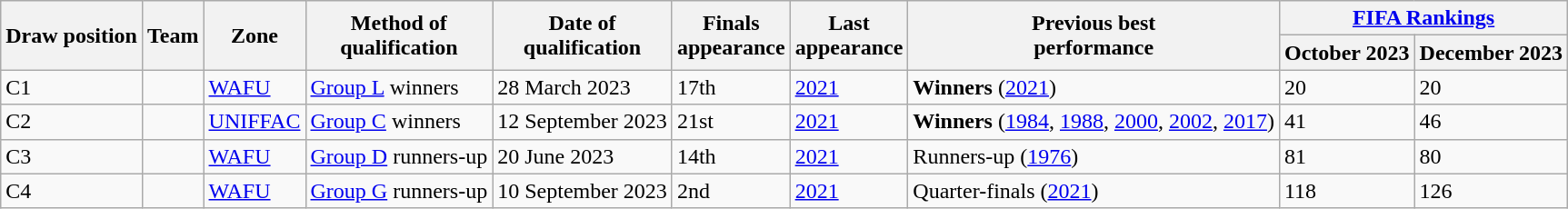<table class="wikitable sortable">
<tr>
<th rowspan=2>Draw position</th>
<th rowspan=2>Team</th>
<th rowspan=2>Zone</th>
<th rowspan=2>Method of<br>qualification</th>
<th rowspan=2>Date of<br>qualification</th>
<th rowspan=2>Finals<br>appearance</th>
<th rowspan=2>Last<br>appearance</th>
<th rowspan=2>Previous best<br>performance</th>
<th colspan=2><a href='#'>FIFA Rankings</a></th>
</tr>
<tr>
<th>October 2023</th>
<th>December 2023</th>
</tr>
<tr>
<td>C1</td>
<td style=white-space:nowrap></td>
<td><a href='#'>WAFU</a></td>
<td data-sort-value="C1"><a href='#'>Group L</a> winners</td>
<td data-sort-value="5">28 March 2023</td>
<td>17th</td>
<td><a href='#'>2021</a></td>
<td data-sort-value="3.1"><strong>Winners</strong> (<a href='#'>2021</a>)</td>
<td>20</td>
<td>20</td>
</tr>
<tr>
<td>C2</td>
<td style=white-space:nowrap></td>
<td><a href='#'>UNIFFAC</a></td>
<td data-sort-value="C2"><a href='#'>Group C</a> winners</td>
<td data-sort-value="23">12 September 2023</td>
<td>21st</td>
<td><a href='#'>2021</a></td>
<td data-sort-value="3.2"><strong>Winners</strong> (<a href='#'>1984</a>, <a href='#'>1988</a>, <a href='#'>2000</a>, <a href='#'>2002</a>, <a href='#'>2017</a>)</td>
<td>41</td>
<td>46</td>
</tr>
<tr>
<td>C3</td>
<td style=white-space:nowrap></td>
<td><a href='#'>WAFU</a></td>
<td data-sort-value="C3"><a href='#'>Group D</a> runners-up</td>
<td data-sort-value="15">20 June 2023</td>
<td>14th</td>
<td><a href='#'>2021</a></td>
<td data-sort-value="3.3">Runners-up (<a href='#'>1976</a>)</td>
<td>81</td>
<td>80</td>
</tr>
<tr>
<td>C4</td>
<td style=white-space:nowrap></td>
<td><a href='#'>WAFU</a></td>
<td data-sort-value="C4"><a href='#'>Group G</a> runners-up</td>
<td data-sort-value="22">10 September 2023</td>
<td>2nd</td>
<td><a href='#'>2021</a></td>
<td data-sort-value="3.4">Quarter-finals (<a href='#'>2021</a>)</td>
<td>118</td>
<td>126</td>
</tr>
</table>
